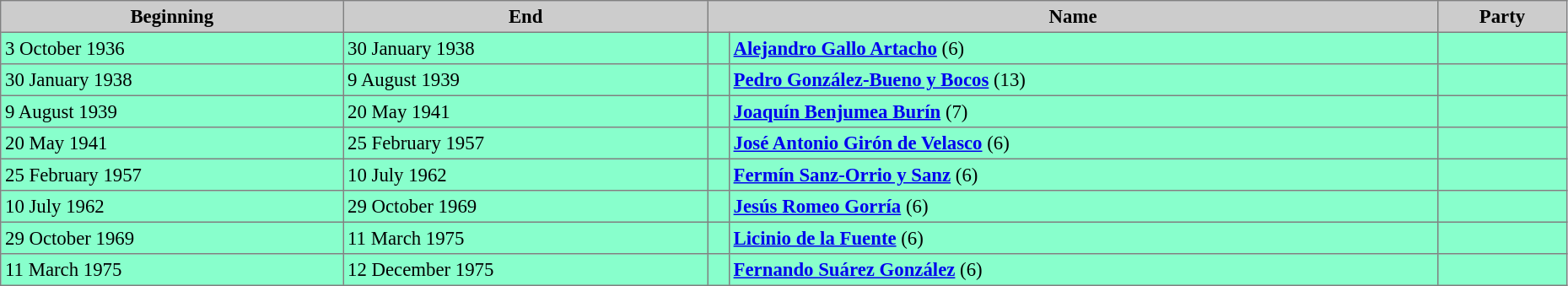<table bgcolor="#f7f8ff" cellpadding="3" cellspacing="0" border="1" style="font-size: 95%; border: gray solid 1px; border-collapse: collapse;" width="98%">
<tr bgcolor="#CCCCCC">
<th align="center">Beginning</th>
<th align="center">End</th>
<th colspan="2">Name</th>
<th align="center">Party</th>
</tr>
<tr bgcolor="#88ffcc">
<td>3 October 1936</td>
<td>30 January 1938</td>
<td></td>
<td><strong><a href='#'>Alejandro Gallo Artacho</a></strong>  (6)</td>
<td></td>
</tr>
<tr bgcolor="#88ffcc">
<td>30 January 1938</td>
<td>9 August 1939</td>
<td></td>
<td><strong><a href='#'>Pedro González-Bueno y Bocos</a></strong> (13)</td>
<td></td>
</tr>
<tr bgcolor="#88ffcc">
<td>9 August 1939</td>
<td>20 May 1941</td>
<td></td>
<td><strong><a href='#'>Joaquín Benjumea Burín</a></strong>  (7)</td>
<td></td>
</tr>
<tr bgcolor="#88ffcc">
<td>20 May 1941</td>
<td>25 February 1957</td>
<td></td>
<td><strong><a href='#'>José Antonio Girón de Velasco</a></strong>  (6)</td>
<td></td>
</tr>
<tr bgcolor="#88ffcc">
<td>25 February 1957</td>
<td>10 July 1962</td>
<td></td>
<td><strong><a href='#'>Fermín Sanz-Orrio y Sanz</a></strong>  (6)</td>
<td></td>
</tr>
<tr bgcolor="#88ffcc">
<td>10 July 1962</td>
<td>29 October 1969</td>
<td></td>
<td><strong><a href='#'>Jesús Romeo Gorría</a></strong>  (6)</td>
<td></td>
</tr>
<tr bgcolor="#88ffcc">
<td>29 October 1969</td>
<td>11 March 1975</td>
<td></td>
<td><strong> <a href='#'>Licinio de la Fuente</a></strong>  (6)</td>
<td></td>
</tr>
<tr bgcolor="#88ffcc">
<td>11 March 1975</td>
<td>12 December 1975</td>
<td></td>
<td><strong><a href='#'>Fernando Suárez González</a></strong>  (6)</td>
<td></td>
</tr>
</table>
